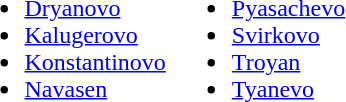<table>
<tr>
<td valign="top"><br><ul><li><a href='#'>Dryanovo</a></li><li><a href='#'>Kalugerovo</a></li><li><a href='#'>Konstantinovo</a></li><li><a href='#'>Navasen</a></li></ul></td>
<td valign="top"><br><ul><li><a href='#'>Pyasachevo</a></li><li><a href='#'>Svirkovo</a></li><li><a href='#'>Troyan</a></li><li><a href='#'>Tyanevo</a></li></ul></td>
</tr>
</table>
